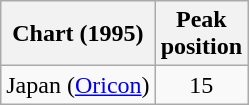<table class="wikitable sortable plainrowheaders">
<tr>
<th scope="col">Chart (1995)</th>
<th scope="col">Peak<br>position</th>
</tr>
<tr>
<td>Japan (<a href='#'>Oricon</a>)</td>
<td style="text-align:center;">15</td>
</tr>
</table>
